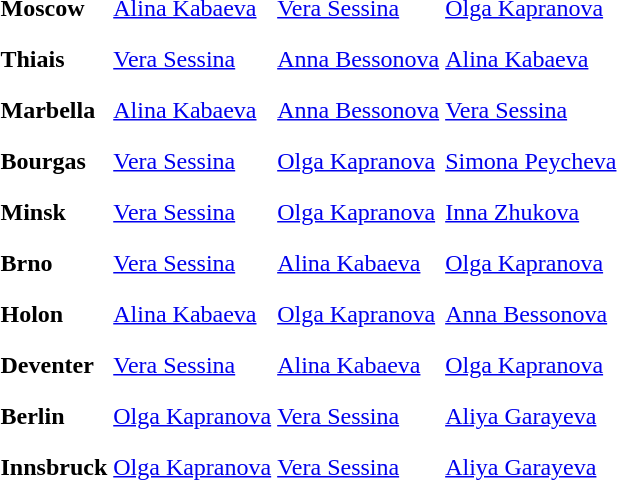<table>
<tr>
<th scope=row style="text-align:left">Moscow</th>
<td style="height:30px;"> <a href='#'>Alina Kabaeva</a></td>
<td style="height:30px;"> <a href='#'>Vera Sessina</a></td>
<td style="height:30px;"> <a href='#'>Olga Kapranova</a></td>
</tr>
<tr>
<th scope=row style="text-align:left">Thiais</th>
<td style="height:30px;"> <a href='#'>Vera Sessina</a></td>
<td style="height:30px;"> <a href='#'>Anna Bessonova</a></td>
<td style="height:30px;"> <a href='#'>Alina Kabaeva</a></td>
</tr>
<tr>
<th scope=row style="text-align:left">Marbella</th>
<td style="height:30px;"> <a href='#'>Alina Kabaeva</a></td>
<td style="height:30px;"> <a href='#'>Anna Bessonova</a></td>
<td style="height:30px;"> <a href='#'>Vera Sessina</a></td>
</tr>
<tr>
<th scope=row style="text-align:left">Bourgas</th>
<td style="height:30px;"> <a href='#'>Vera Sessina</a></td>
<td style="height:30px;"> <a href='#'>Olga Kapranova</a></td>
<td style="height:30px;"> <a href='#'>Simona Peycheva</a></td>
</tr>
<tr>
<th scope=row style="text-align:left">Minsk</th>
<td style="height:30px;"> <a href='#'>Vera Sessina</a></td>
<td style="height:30px;"> <a href='#'>Olga Kapranova</a></td>
<td style="height:30px;"> <a href='#'>Inna Zhukova</a></td>
</tr>
<tr>
<th scope=row style="text-align:left">Brno</th>
<td style="height:30px;"> <a href='#'>Vera Sessina</a></td>
<td style="height:30px;"> <a href='#'>Alina Kabaeva</a></td>
<td style="height:30px;"> <a href='#'>Olga Kapranova</a></td>
</tr>
<tr>
<th scope=row style="text-align:left">Holon</th>
<td style="height:30px;"> <a href='#'>Alina Kabaeva</a></td>
<td style="height:30px;"> <a href='#'>Olga Kapranova</a></td>
<td style="height:30px;"> <a href='#'>Anna Bessonova</a></td>
</tr>
<tr>
<th scope=row style="text-align:left">Deventer</th>
<td style="height:30px;"> <a href='#'>Vera Sessina</a></td>
<td style="height:30px;"> <a href='#'>Alina Kabaeva</a></td>
<td style="height:30px;"> <a href='#'>Olga Kapranova</a></td>
</tr>
<tr>
<th scope=row style="text-align:left">Berlin</th>
<td style="height:30px;"> <a href='#'>Olga Kapranova</a></td>
<td style="height:30px;"> <a href='#'>Vera Sessina</a></td>
<td style="height:30px;"> <a href='#'>Aliya Garayeva</a></td>
</tr>
<tr>
<th scope=row style="text-align:left">Innsbruck</th>
<td style="height:30px;"> <a href='#'>Olga Kapranova</a></td>
<td style="height:30px;"> <a href='#'>Vera Sessina</a></td>
<td style="height:30px;"> <a href='#'>Aliya Garayeva</a></td>
</tr>
<tr>
</tr>
</table>
